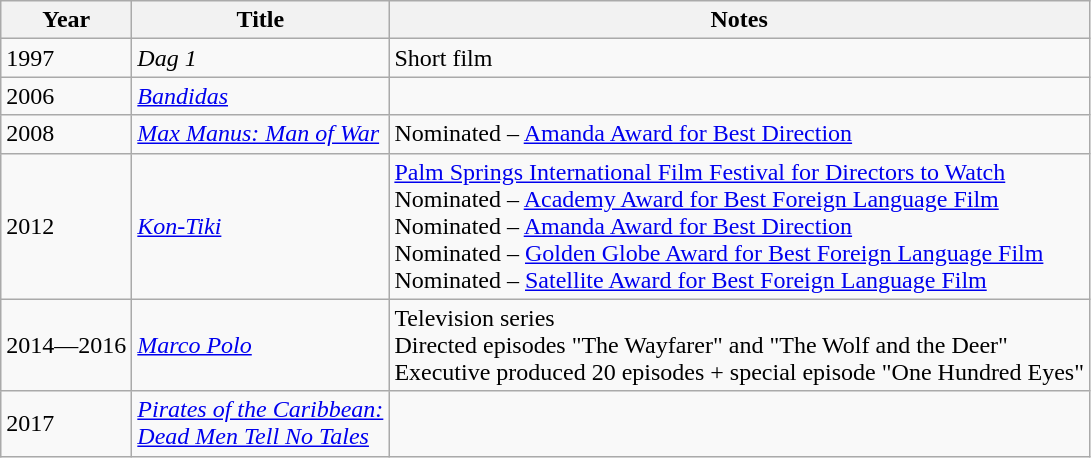<table class="wikitable">
<tr>
<th>Year</th>
<th>Title</th>
<th>Notes</th>
</tr>
<tr>
<td>1997</td>
<td><em>Dag 1</em></td>
<td>Short film</td>
</tr>
<tr>
<td>2006</td>
<td><em><a href='#'>Bandidas</a></em></td>
<td></td>
</tr>
<tr>
<td>2008</td>
<td><em><a href='#'>Max Manus: Man of War</a></em></td>
<td>Nominated – <a href='#'>Amanda Award for Best Direction</a></td>
</tr>
<tr>
<td>2012</td>
<td><em><a href='#'>Kon-Tiki</a></em></td>
<td><a href='#'>Palm Springs International Film Festival for Directors to Watch</a><br>Nominated – <a href='#'>Academy Award for Best Foreign Language Film</a><br>Nominated – <a href='#'>Amanda Award for Best Direction</a><br>Nominated – <a href='#'>Golden Globe Award for Best Foreign Language Film</a><br>Nominated – <a href='#'>Satellite Award for Best Foreign Language Film</a></td>
</tr>
<tr>
<td>2014—2016</td>
<td><em><a href='#'>Marco Polo</a></em></td>
<td>Television series<br>Directed episodes "The Wayfarer" and "The Wolf and the Deer"<br>Executive produced 20 episodes + special episode "One Hundred Eyes"</td>
</tr>
<tr>
<td>2017</td>
<td><em><a href='#'>Pirates of the Caribbean:<br>Dead Men Tell No Tales</a></em></td>
<td></td>
</tr>
</table>
